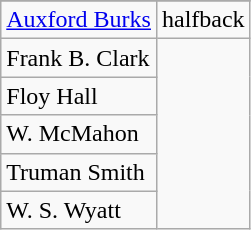<table class="wikitable">
<tr>
</tr>
<tr>
<td><a href='#'>Auxford Burks</a></td>
<td>halfback</td>
</tr>
<tr>
<td>Frank B. Clark</td>
</tr>
<tr>
<td>Floy Hall</td>
</tr>
<tr>
<td>W. McMahon</td>
</tr>
<tr>
<td>Truman Smith</td>
</tr>
<tr>
<td>W. S. Wyatt</td>
</tr>
</table>
